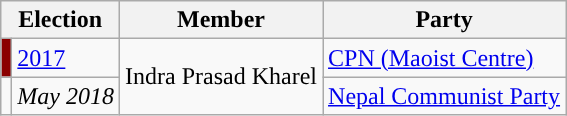<table class="wikitable">
<tr>
<th colspan="2">Election</th>
<th>Member</th>
<th>Party</th>
</tr>
<tr>
<td style="background-color:darkred"></td>
<td><a href='#'>2017</a></td>
<td rowspan="2">Indra Prasad Kharel</td>
<td><a href='#'>CPN (Maoist Centre)</a></td>
</tr>
<tr>
<td style="background-color:"></td>
<td><em>May 2018</em></td>
<td><a href='#'>Nepal Communist Party</a></td>
</tr>
</table>
